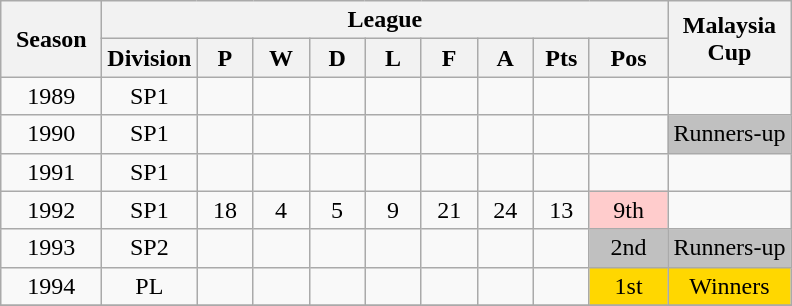<table class="wikitable" style="text-align: center">
<tr>
<th width="60" rowspan=2>Season</th>
<th colspan=9>League</th>
<th rowspan=2>Malaysia<br>Cup</th>
</tr>
<tr>
<th>Division</th>
<th width="30" scope="col">P</th>
<th width="30" scope="col">W</th>
<th width="30" scope="col">D</th>
<th width="30" scope="col">L</th>
<th width="30" scope="col">F</th>
<th width="30" scope="col">A</th>
<th width="30" scope="col">Pts</th>
<th width="45" scope="col">Pos</th>
</tr>
<tr>
<td>1989</td>
<td>SP1</td>
<td></td>
<td></td>
<td></td>
<td></td>
<td></td>
<td></td>
<td></td>
<td></td>
<td></td>
</tr>
<tr>
<td>1990</td>
<td>SP1</td>
<td></td>
<td></td>
<td></td>
<td></td>
<td></td>
<td></td>
<td></td>
<td></td>
<td bgcolor=silver>Runners-up</td>
</tr>
<tr>
<td>1991</td>
<td>SP1</td>
<td></td>
<td></td>
<td></td>
<td></td>
<td></td>
<td></td>
<td></td>
<td></td>
<td></td>
</tr>
<tr>
<td>1992</td>
<td>SP1</td>
<td>18</td>
<td>4</td>
<td>5</td>
<td>9</td>
<td>21</td>
<td>24</td>
<td>13</td>
<td bgcolor=#ffcccc>9th</td>
<td></td>
</tr>
<tr>
<td>1993</td>
<td>SP2</td>
<td></td>
<td></td>
<td></td>
<td></td>
<td></td>
<td></td>
<td></td>
<td bgcolor=silver>2nd</td>
<td bgcolor=silver>Runners-up</td>
</tr>
<tr>
<td>1994</td>
<td>PL</td>
<td></td>
<td></td>
<td></td>
<td></td>
<td></td>
<td></td>
<td></td>
<td bgcolor=gold>1st</td>
<td bgcolor=gold>Winners</td>
</tr>
<tr>
</tr>
</table>
